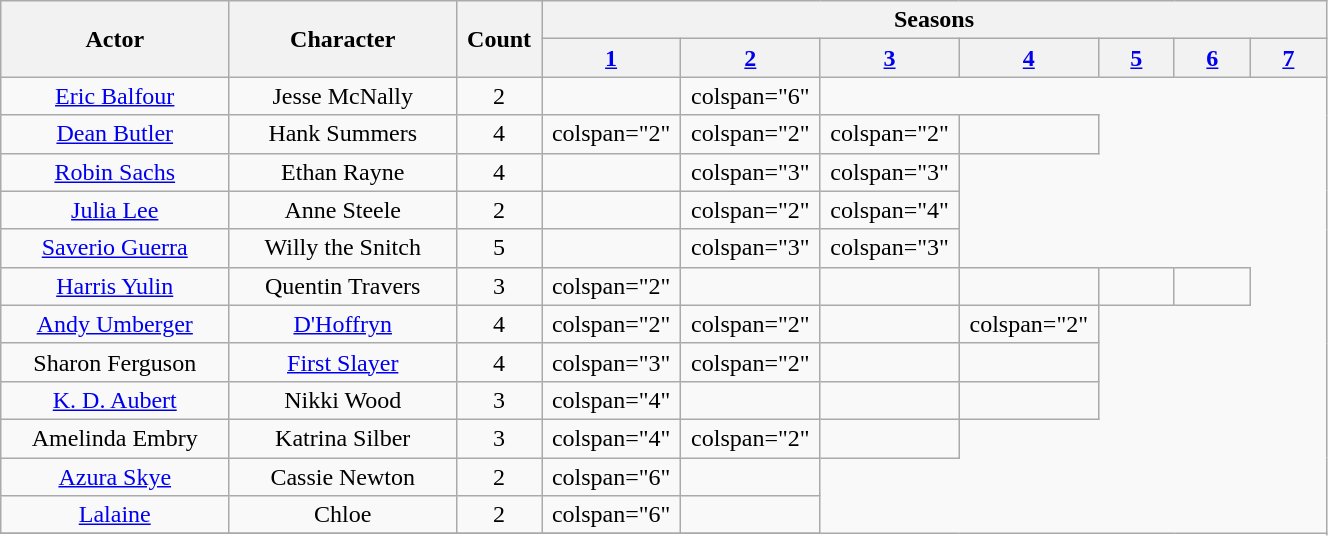<table class="wikitable sortable" width="70%" style="text-align:center">
<tr>
<th scope="col" rowspan="2" style="width:15%;">Actor</th>
<th scope="col" rowspan="2" style="width:15%;">Character</th>
<th scope="col" rowspan="2" style="width:5%;">Count</th>
<th scope="col" colspan="7">Seasons</th>
</tr>
<tr>
<th style="width:5%;"><a href='#'>1</a></th>
<th style="width:5%;"><a href='#'>2</a></th>
<th style="width:5%;"><a href='#'>3</a></th>
<th style="width:5%;"><a href='#'>4</a></th>
<th style="width:5%;"><a href='#'>5</a></th>
<th style="width:5%;"><a href='#'>6</a></th>
<th style="width:5%;"><a href='#'>7</a></th>
</tr>
<tr>
<td><a href='#'>Eric Balfour</a></td>
<td>Jesse McNally</td>
<td>2</td>
<td></td>
<td>colspan="6" </td>
</tr>
<tr>
<td><a href='#'>Dean Butler</a></td>
<td>Hank Summers</td>
<td>4</td>
<td>colspan="2" </td>
<td>colspan="2" </td>
<td>colspan="2" </td>
<td></td>
</tr>
<tr>
<td><a href='#'>Robin Sachs</a></td>
<td>Ethan Rayne</td>
<td>4</td>
<td></td>
<td>colspan="3" </td>
<td>colspan="3" </td>
</tr>
<tr>
<td><a href='#'>Julia Lee</a></td>
<td>Anne Steele</td>
<td>2</td>
<td></td>
<td>colspan="2" </td>
<td>colspan="4" </td>
</tr>
<tr>
<td><a href='#'>Saverio Guerra</a></td>
<td>Willy the Snitch</td>
<td>5</td>
<td></td>
<td>colspan="3" </td>
<td>colspan="3" </td>
</tr>
<tr>
<td><a href='#'>Harris Yulin</a></td>
<td>Quentin Travers</td>
<td>3</td>
<td>colspan="2" </td>
<td></td>
<td></td>
<td></td>
<td></td>
<td></td>
</tr>
<tr>
<td><a href='#'>Andy Umberger</a></td>
<td><a href='#'>D'Hoffryn</a></td>
<td>4</td>
<td>colspan="2" </td>
<td>colspan="2" </td>
<td></td>
<td>colspan="2" </td>
</tr>
<tr>
<td>Sharon Ferguson</td>
<td><a href='#'>First Slayer</a></td>
<td>4</td>
<td>colspan="3" </td>
<td>colspan="2" </td>
<td></td>
<td></td>
</tr>
<tr>
<td><a href='#'>K. D. Aubert</a></td>
<td>Nikki Wood</td>
<td>3</td>
<td>colspan="4" </td>
<td></td>
<td></td>
<td></td>
</tr>
<tr>
<td>Amelinda Embry</td>
<td>Katrina Silber</td>
<td>3</td>
<td>colspan="4" </td>
<td>colspan="2" </td>
<td></td>
</tr>
<tr>
<td><a href='#'>Azura Skye</a></td>
<td>Cassie Newton</td>
<td>2</td>
<td>colspan="6" </td>
<td></td>
</tr>
<tr>
<td><a href='#'>Lalaine</a></td>
<td>Chloe</td>
<td>2</td>
<td>colspan="6" </td>
<td></td>
</tr>
<tr>
</tr>
</table>
